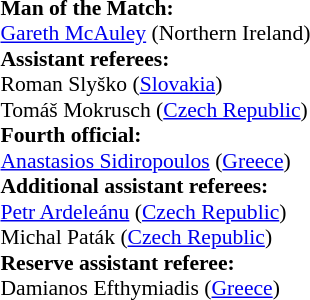<table style="width:100%; font-size:90%;">
<tr>
<td><br><strong>Man of the Match:</strong>
<br><a href='#'>Gareth McAuley</a> (Northern Ireland)<br><strong>Assistant referees:</strong>
<br>Roman Slyško (<a href='#'>Slovakia</a>)
<br>Tomáš Mokrusch (<a href='#'>Czech Republic</a>)
<br><strong>Fourth official:</strong>
<br><a href='#'>Anastasios Sidiropoulos</a> (<a href='#'>Greece</a>)
<br><strong>Additional assistant referees:</strong>
<br><a href='#'>Petr Ardeleánu</a> (<a href='#'>Czech Republic</a>)
<br>Michal Paták (<a href='#'>Czech Republic</a>)
<br><strong>Reserve assistant referee:</strong>
<br>Damianos Efthymiadis (<a href='#'>Greece</a>)</td>
</tr>
</table>
